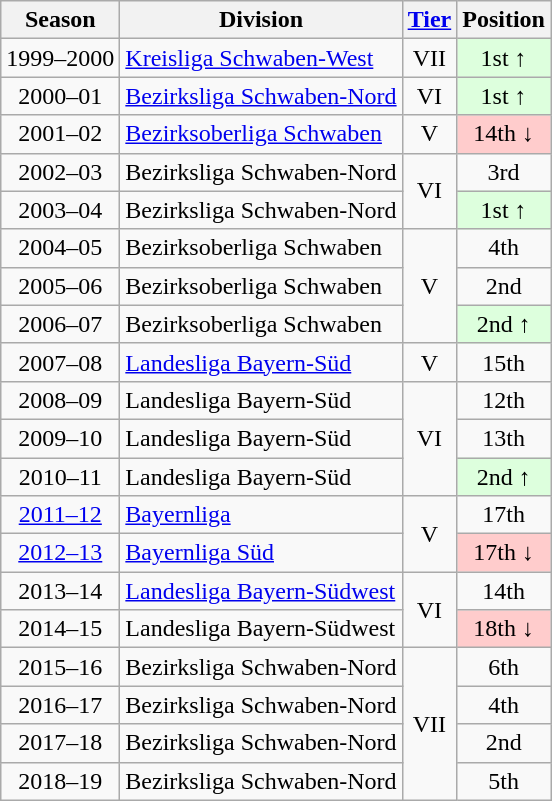<table class="wikitable">
<tr>
<th>Season</th>
<th>Division</th>
<th><a href='#'>Tier</a></th>
<th>Position</th>
</tr>
<tr align="center">
<td>1999–2000</td>
<td align="left"><a href='#'>Kreisliga Schwaben-West</a></td>
<td>VII</td>
<td style="background:#ddffdd">1st ↑</td>
</tr>
<tr align="center">
<td>2000–01</td>
<td align="left"><a href='#'>Bezirksliga Schwaben-Nord</a></td>
<td>VI</td>
<td style="background:#ddffdd">1st ↑</td>
</tr>
<tr align="center">
<td>2001–02</td>
<td align="left"><a href='#'>Bezirksoberliga Schwaben</a></td>
<td>V</td>
<td style="background:#ffcccc">14th ↓</td>
</tr>
<tr align="center">
<td>2002–03</td>
<td align="left">Bezirksliga Schwaben-Nord</td>
<td rowspan=2>VI</td>
<td>3rd</td>
</tr>
<tr align="center">
<td>2003–04</td>
<td align="left">Bezirksliga Schwaben-Nord</td>
<td style="background:#ddffdd">1st ↑</td>
</tr>
<tr align="center">
<td>2004–05</td>
<td align="left">Bezirksoberliga Schwaben</td>
<td rowspan=3>V</td>
<td>4th</td>
</tr>
<tr align="center">
<td>2005–06</td>
<td align="left">Bezirksoberliga Schwaben</td>
<td>2nd</td>
</tr>
<tr align="center">
<td>2006–07</td>
<td align="left">Bezirksoberliga Schwaben</td>
<td style="background:#ddffdd">2nd ↑</td>
</tr>
<tr align="center">
<td>2007–08</td>
<td align="left"><a href='#'>Landesliga Bayern-Süd</a></td>
<td>V</td>
<td>15th</td>
</tr>
<tr align="center">
<td>2008–09</td>
<td align="left">Landesliga Bayern-Süd</td>
<td rowspan=3>VI</td>
<td>12th</td>
</tr>
<tr align="center">
<td>2009–10</td>
<td align="left">Landesliga Bayern-Süd</td>
<td>13th</td>
</tr>
<tr align="center">
<td>2010–11</td>
<td align="left">Landesliga Bayern-Süd</td>
<td style="background:#ddffdd">2nd ↑</td>
</tr>
<tr align="center">
<td><a href='#'>2011–12</a></td>
<td align="left"><a href='#'>Bayernliga</a></td>
<td rowspan=2>V</td>
<td>17th</td>
</tr>
<tr align="center">
<td><a href='#'>2012–13</a></td>
<td align="left"><a href='#'>Bayernliga Süd</a></td>
<td style="background:#ffcccc">17th ↓</td>
</tr>
<tr align="center">
<td>2013–14</td>
<td align="left"><a href='#'>Landesliga Bayern-Südwest</a></td>
<td rowspan=2>VI</td>
<td>14th</td>
</tr>
<tr align="center">
<td>2014–15</td>
<td align="left">Landesliga Bayern-Südwest</td>
<td style="background:#ffcccc">18th ↓</td>
</tr>
<tr align="center">
<td>2015–16</td>
<td align="left">Bezirksliga Schwaben-Nord</td>
<td rowspan=4>VII</td>
<td>6th</td>
</tr>
<tr align="center">
<td>2016–17</td>
<td align="left">Bezirksliga Schwaben-Nord</td>
<td>4th</td>
</tr>
<tr align="center">
<td>2017–18</td>
<td align="left">Bezirksliga Schwaben-Nord</td>
<td>2nd</td>
</tr>
<tr align="center">
<td>2018–19</td>
<td align="left">Bezirksliga Schwaben-Nord</td>
<td>5th</td>
</tr>
</table>
